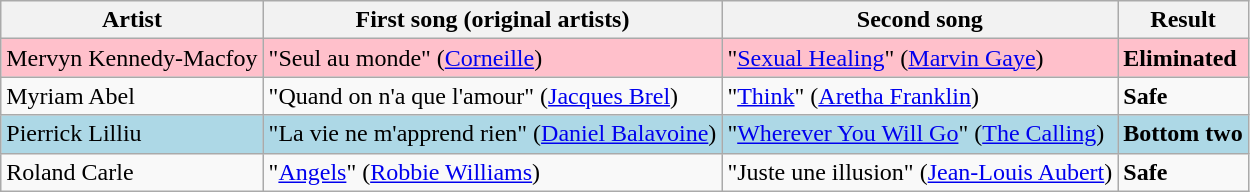<table class=wikitable>
<tr>
<th>Artist</th>
<th>First song (original artists)</th>
<th>Second song</th>
<th>Result</th>
</tr>
<tr style="background:pink;">
<td>Mervyn Kennedy-Macfoy</td>
<td>"Seul au monde" (<a href='#'>Corneille</a>)</td>
<td>"<a href='#'>Sexual Healing</a>" (<a href='#'>Marvin Gaye</a>)</td>
<td><strong>Eliminated</strong></td>
</tr>
<tr>
<td>Myriam Abel</td>
<td>"Quand on n'a que l'amour" (<a href='#'>Jacques Brel</a>)</td>
<td>"<a href='#'>Think</a>" (<a href='#'>Aretha Franklin</a>)</td>
<td><strong>Safe</strong></td>
</tr>
<tr style="background:lightblue;">
<td>Pierrick Lilliu</td>
<td>"La vie ne m'apprend rien" (<a href='#'>Daniel Balavoine</a>)</td>
<td>"<a href='#'>Wherever You Will Go</a>" (<a href='#'>The Calling</a>)</td>
<td><strong>Bottom two</strong></td>
</tr>
<tr>
<td>Roland Carle</td>
<td>"<a href='#'>Angels</a>" (<a href='#'>Robbie Williams</a>)</td>
<td>"Juste une illusion" (<a href='#'>Jean-Louis Aubert</a>)</td>
<td><strong>Safe</strong></td>
</tr>
</table>
